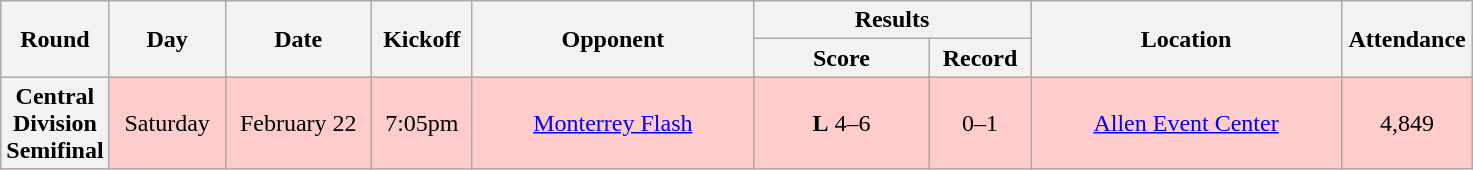<table class="wikitable">
<tr>
<th rowspan="2" width="60">Round</th>
<th rowspan="2" width="70">Day</th>
<th rowspan="2" width="90">Date</th>
<th rowspan="2" width="60">Kickoff</th>
<th rowspan="2" width="180">Opponent</th>
<th colspan="2" width="170">Results</th>
<th rowspan="2" width="200">Location</th>
<th rowspan="2" width="80">Attendance</th>
</tr>
<tr>
<th width="110">Score</th>
<th width="60">Record</th>
</tr>
<tr align="center" bgcolor="#FFCCCC">
<th>Central Division Semifinal</th>
<td>Saturday</td>
<td>February 22</td>
<td>7:05pm</td>
<td><a href='#'>Monterrey Flash</a></td>
<td><strong>L</strong> 4–6</td>
<td>0–1</td>
<td><a href='#'>Allen Event Center</a></td>
<td>4,849</td>
</tr>
</table>
